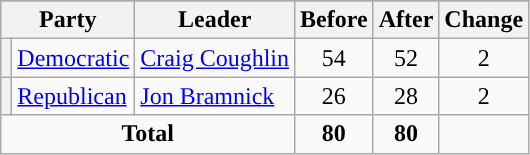<table class="wikitable" style="text-align:center;">
<tr>
</tr>
<tr>
<th colspan=2>Party</th>
<th>Leader</th>
<th>Before</th>
<th>After</th>
<th>Change</th>
</tr>
<tr>
<th style="background-color:"></th>
<td style="text-align:left;"><a href='#'>Democratic</a></td>
<td style="text-align:left;"><a href='#'>Craig Coughlin</a></td>
<td>54</td>
<td>52</td>
<td> 2</td>
</tr>
<tr>
<th style="background-color:"></th>
<td style="text-align:left;"><a href='#'>Republican</a></td>
<td style="text-align:left;"><a href='#'>Jon Bramnick</a></td>
<td>26</td>
<td>28</td>
<td> 2</td>
</tr>
<tr>
<td colspan=3><strong>Total</strong></td>
<td><strong>80</strong></td>
<td><strong>80</strong></td>
</tr>
</table>
